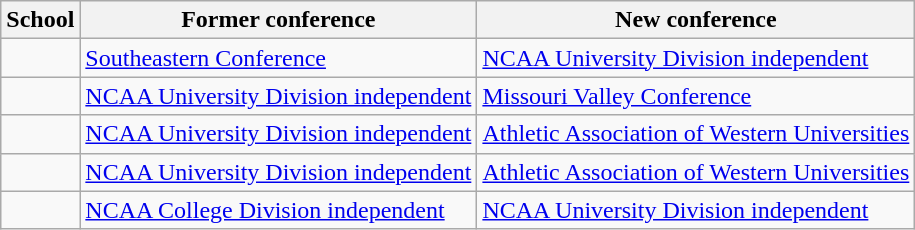<table class="wikitable sortable">
<tr>
<th>School</th>
<th>Former conference</th>
<th>New conference</th>
</tr>
<tr>
<td></td>
<td><a href='#'>Southeastern Conference</a></td>
<td><a href='#'>NCAA University Division independent</a></td>
</tr>
<tr>
<td></td>
<td><a href='#'>NCAA University Division independent</a></td>
<td><a href='#'>Missouri Valley Conference</a></td>
</tr>
<tr>
<td></td>
<td><a href='#'>NCAA University Division independent</a></td>
<td><a href='#'>Athletic Association of Western Universities</a></td>
</tr>
<tr>
<td></td>
<td><a href='#'>NCAA University Division independent</a></td>
<td><a href='#'>Athletic Association of Western Universities</a></td>
</tr>
<tr>
<td></td>
<td><a href='#'>NCAA College Division independent</a></td>
<td><a href='#'>NCAA University Division independent</a></td>
</tr>
</table>
